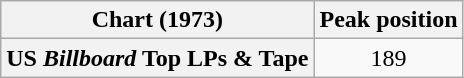<table class="wikitable plainrowheaders" style="text-align:center">
<tr>
<th scope="col">Chart (1973)</th>
<th scope="col">Peak position</th>
</tr>
<tr>
<th scope="row">US <em>Billboard</em> Top LPs & Tape</th>
<td>189</td>
</tr>
</table>
